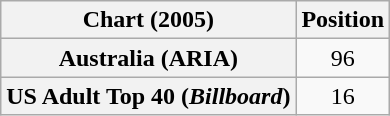<table class="wikitable plainrowheaders" style="text-align:center">
<tr>
<th scope="col">Chart (2005)</th>
<th scope="col">Position</th>
</tr>
<tr>
<th scope="row">Australia (ARIA)</th>
<td>96</td>
</tr>
<tr>
<th scope="row">US Adult Top 40 (<em>Billboard</em>)</th>
<td>16</td>
</tr>
</table>
